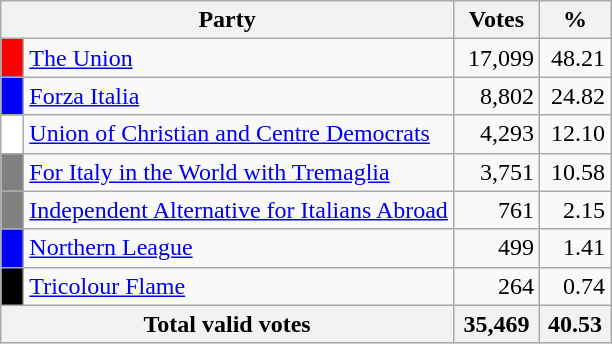<table class="wikitable">
<tr>
<th colspan="2" style="width: 130px">Party</th>
<th style="width: 50px">Votes</th>
<th style="width: 40px">%</th>
</tr>
<tr>
<td style="background-color:red">  </td>
<td style="text-align: left"><a href='#'>The Union</a></td>
<td style="text-align: right">17,099</td>
<td style="text-align: right">48.21</td>
</tr>
<tr>
<td style="background-color:blue">  </td>
<td style="text-align: left"><a href='#'>Forza Italia</a></td>
<td style="text-align: right">8,802</td>
<td style="text-align: right">24.82</td>
</tr>
<tr>
<td style="background-color:white">  </td>
<td style="text-align: left"><a href='#'>Union of Christian and Centre Democrats</a></td>
<td align="right">4,293</td>
<td align="right">12.10</td>
</tr>
<tr>
<td style="background-color:grey">  </td>
<td style="text-align: left"><a href='#'>For Italy in the World with Tremaglia</a></td>
<td align="right">3,751</td>
<td align="right">10.58</td>
</tr>
<tr>
<td style="background-color:grey">  </td>
<td style="text-align: left"><a href='#'>Independent Alternative for Italians Abroad</a></td>
<td align="right">761</td>
<td align="right">2.15</td>
</tr>
<tr>
<td style="background-color:blue">  </td>
<td style="text-align: left"><a href='#'>Northern League</a></td>
<td align="right">499</td>
<td align="right">1.41</td>
</tr>
<tr>
<td style="background-color:black">  </td>
<td style="text-align: left"><a href='#'>Tricolour Flame</a></td>
<td align="right">264</td>
<td align="right">0.74</td>
</tr>
<tr bgcolor="white">
<th align="right" colspan=2>Total valid votes</th>
<th align="right">35,469</th>
<th align="right">40.53</th>
</tr>
</table>
